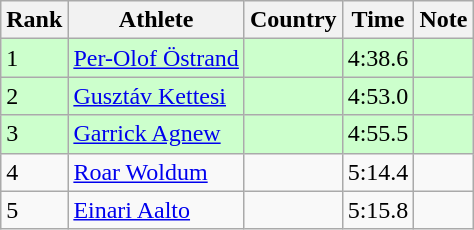<table class="wikitable sortable">
<tr>
<th>Rank</th>
<th>Athlete</th>
<th>Country</th>
<th>Time</th>
<th>Note</th>
</tr>
<tr bgcolor=#CCFFCC>
<td>1</td>
<td><a href='#'>Per-Olof Östrand</a></td>
<td></td>
<td>4:38.6</td>
<td></td>
</tr>
<tr bgcolor=#CCFFCC>
<td>2</td>
<td><a href='#'>Gusztáv Kettesi</a></td>
<td></td>
<td>4:53.0</td>
<td></td>
</tr>
<tr bgcolor=#CCFFCC>
<td>3</td>
<td><a href='#'>Garrick Agnew</a></td>
<td></td>
<td>4:55.5</td>
<td></td>
</tr>
<tr>
<td>4</td>
<td><a href='#'>Roar Woldum</a></td>
<td></td>
<td>5:14.4</td>
<td></td>
</tr>
<tr>
<td>5</td>
<td><a href='#'>Einari Aalto</a></td>
<td></td>
<td>5:15.8</td>
<td></td>
</tr>
</table>
